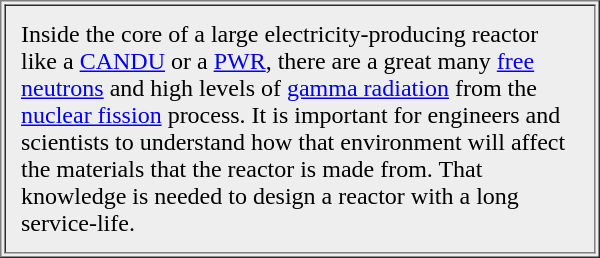<table cellpadding="10" border="1" style="width:400px; float:right; background:#eee;">
<tr>
<td>Inside the core of a large electricity-producing reactor like a <a href='#'>CANDU</a> or a <a href='#'>PWR</a>, there are a great many <a href='#'>free neutrons</a> and high levels of <a href='#'>gamma radiation</a> from the <a href='#'>nuclear fission</a> process. It is important for engineers and scientists to understand how that environment will affect the materials that the reactor is made from. That knowledge is needed to design a reactor with a long service-life.</td>
</tr>
</table>
